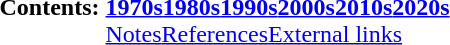<table id="toc" class="toc plainlinks" style="summary:Metro Manila Film Festival Award for Best Picture">
<tr>
<th>Contents: </th>
<td><br><strong><a href='#'>1970s</a></strong><strong><a href='#'>1980s</a></strong><strong><a href='#'>1990s</a></strong><strong><a href='#'>2000s</a></strong><strong><a href='#'>2010s</a></strong><strong><a href='#'>2020s</a></strong><br>
<a href='#'>Notes</a><a href='#'>References</a><a href='#'>External links</a></td>
</tr>
</table>
